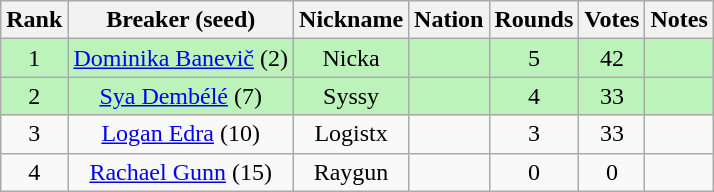<table class="wikitable sortable" style="text-align:center">
<tr>
<th>Rank</th>
<th>Breaker (seed)</th>
<th>Nickname</th>
<th>Nation</th>
<th>Rounds</th>
<th>Votes</th>
<th>Notes</th>
</tr>
<tr bgcolor=bbf3bb>
<td>1</td>
<td><a href='#'>Dominika Banevič</a> (2)</td>
<td>Nicka</td>
<td></td>
<td>5</td>
<td>42</td>
<td></td>
</tr>
<tr bgcolor=bbf3bb>
<td>2</td>
<td><a href='#'>Sya Dembélé</a> (7)</td>
<td>Syssy</td>
<td></td>
<td>4</td>
<td>33</td>
<td></td>
</tr>
<tr>
<td>3</td>
<td><a href='#'>Logan Edra</a> (10)</td>
<td>Logistx</td>
<td></td>
<td>3</td>
<td>33</td>
<td></td>
</tr>
<tr>
<td>4</td>
<td><a href='#'>Rachael Gunn</a> (15)</td>
<td>Raygun</td>
<td></td>
<td>0</td>
<td>0</td>
<td></td>
</tr>
</table>
